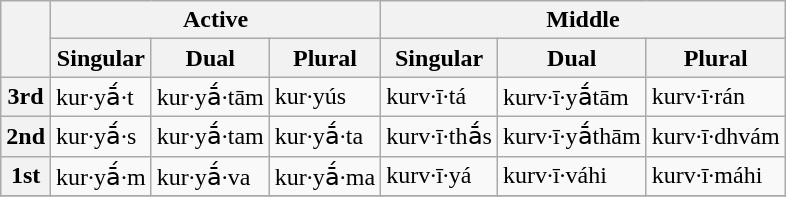<table class="wikitable" border="1">
<tr>
<th rowspan="2"></th>
<th colspan="3">Active</th>
<th colspan="3">Middle</th>
</tr>
<tr>
<th>Singular</th>
<th>Dual</th>
<th>Plural</th>
<th>Singular</th>
<th>Dual</th>
<th>Plural</th>
</tr>
<tr>
<th>3rd</th>
<td>kur·yā́·t</td>
<td>kur·yā́·tām</td>
<td>kur·yús</td>
<td>kurv·ī·tá</td>
<td>kurv·ī·yā́tām</td>
<td>kurv·ī·rán</td>
</tr>
<tr>
<th>2nd</th>
<td>kur·yā́·s</td>
<td>kur·yā́·tam</td>
<td>kur·yā́·ta</td>
<td>kurv·ī·thā́s</td>
<td>kurv·ī·yā́thām</td>
<td>kurv·ī·dhvám</td>
</tr>
<tr>
<th>1st</th>
<td>kur·yā́·m</td>
<td>kur·yā́·va</td>
<td>kur·yā́·ma</td>
<td>kurv·ī·yá</td>
<td>kurv·ī·váhi</td>
<td>kurv·ī·máhi</td>
</tr>
<tr>
</tr>
</table>
